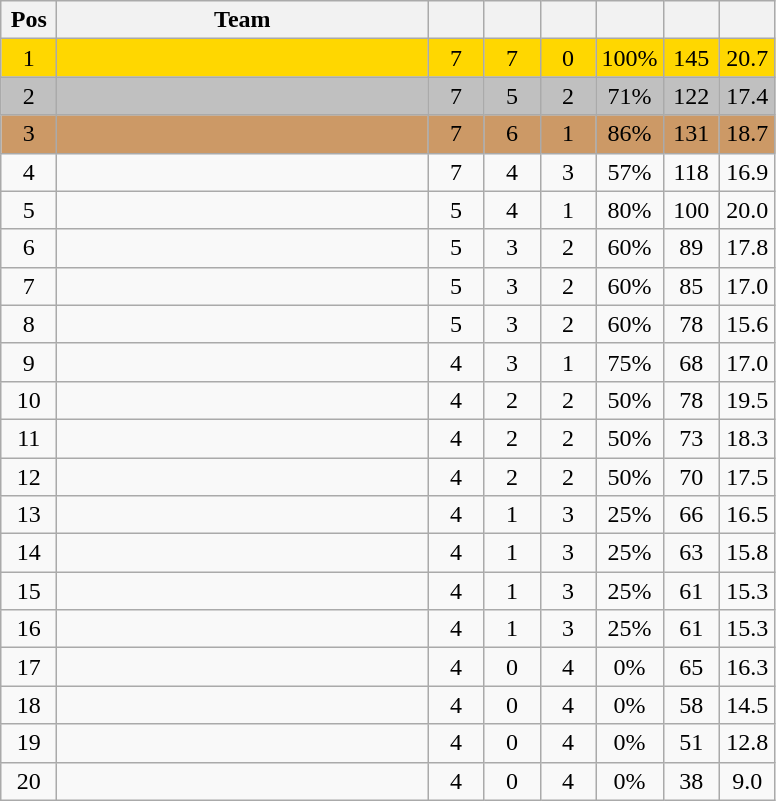<table class="wikitable" style="text-align:center">
<tr>
<th width=30>Pos</th>
<th width=240>Team</th>
<th width=30></th>
<th width=30></th>
<th width=30></th>
<th width=30></th>
<th width=30></th>
<th width=30></th>
</tr>
<tr bgcolor=gold>
<td>1</td>
<td align=left></td>
<td>7</td>
<td>7</td>
<td>0</td>
<td>100%</td>
<td>145</td>
<td>20.7</td>
</tr>
<tr bgcolor=silver>
<td>2</td>
<td align=left></td>
<td>7</td>
<td>5</td>
<td>2</td>
<td>71%</td>
<td>122</td>
<td>17.4</td>
</tr>
<tr bgcolor=cc9966>
<td>3</td>
<td align=left></td>
<td>7</td>
<td>6</td>
<td>1</td>
<td>86%</td>
<td>131</td>
<td>18.7</td>
</tr>
<tr>
<td>4</td>
<td align=left></td>
<td>7</td>
<td>4</td>
<td>3</td>
<td>57%</td>
<td>118</td>
<td>16.9</td>
</tr>
<tr>
<td>5</td>
<td align=left></td>
<td>5</td>
<td>4</td>
<td>1</td>
<td>80%</td>
<td>100</td>
<td>20.0</td>
</tr>
<tr>
<td>6</td>
<td align=left></td>
<td>5</td>
<td>3</td>
<td>2</td>
<td>60%</td>
<td>89</td>
<td>17.8</td>
</tr>
<tr>
<td>7</td>
<td align=left></td>
<td>5</td>
<td>3</td>
<td>2</td>
<td>60%</td>
<td>85</td>
<td>17.0</td>
</tr>
<tr>
<td>8</td>
<td align=left></td>
<td>5</td>
<td>3</td>
<td>2</td>
<td>60%</td>
<td>78</td>
<td>15.6</td>
</tr>
<tr>
<td>9</td>
<td align=left></td>
<td>4</td>
<td>3</td>
<td>1</td>
<td>75%</td>
<td>68</td>
<td>17.0</td>
</tr>
<tr>
<td>10</td>
<td align=left></td>
<td>4</td>
<td>2</td>
<td>2</td>
<td>50%</td>
<td>78</td>
<td>19.5</td>
</tr>
<tr>
<td>11</td>
<td align=left></td>
<td>4</td>
<td>2</td>
<td>2</td>
<td>50%</td>
<td>73</td>
<td>18.3</td>
</tr>
<tr>
<td>12</td>
<td align=left></td>
<td>4</td>
<td>2</td>
<td>2</td>
<td>50%</td>
<td>70</td>
<td>17.5</td>
</tr>
<tr>
<td>13</td>
<td align=left></td>
<td>4</td>
<td>1</td>
<td>3</td>
<td>25%</td>
<td>66</td>
<td>16.5</td>
</tr>
<tr>
<td>14</td>
<td align=left></td>
<td>4</td>
<td>1</td>
<td>3</td>
<td>25%</td>
<td>63</td>
<td>15.8</td>
</tr>
<tr>
<td>15</td>
<td align=left></td>
<td>4</td>
<td>1</td>
<td>3</td>
<td>25%</td>
<td>61</td>
<td>15.3</td>
</tr>
<tr>
<td>16</td>
<td align=left></td>
<td>4</td>
<td>1</td>
<td>3</td>
<td>25%</td>
<td>61</td>
<td>15.3</td>
</tr>
<tr>
<td>17</td>
<td align=left></td>
<td>4</td>
<td>0</td>
<td>4</td>
<td>0%</td>
<td>65</td>
<td>16.3</td>
</tr>
<tr>
<td>18</td>
<td align=left></td>
<td>4</td>
<td>0</td>
<td>4</td>
<td>0%</td>
<td>58</td>
<td>14.5</td>
</tr>
<tr>
<td>19</td>
<td align=left></td>
<td>4</td>
<td>0</td>
<td>4</td>
<td>0%</td>
<td>51</td>
<td>12.8</td>
</tr>
<tr>
<td>20</td>
<td align=left></td>
<td>4</td>
<td>0</td>
<td>4</td>
<td>0%</td>
<td>38</td>
<td>9.0</td>
</tr>
</table>
